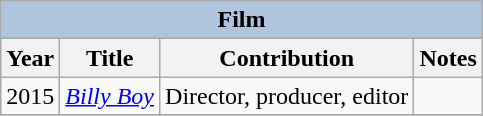<table class="wikitable sortable">
<tr style="background:#ccc; text-align:center;">
<th colspan="4" style="background: LightSteelBlue;">Film</th>
</tr>
<tr>
<th>Year</th>
<th>Title</th>
<th>Contribution</th>
<th class="unsortable">Notes</th>
</tr>
<tr>
<td>2015</td>
<td><em><a href='#'>Billy Boy</a></em></td>
<td>Director, producer, editor</td>
<td></td>
</tr>
<tr>
</tr>
</table>
